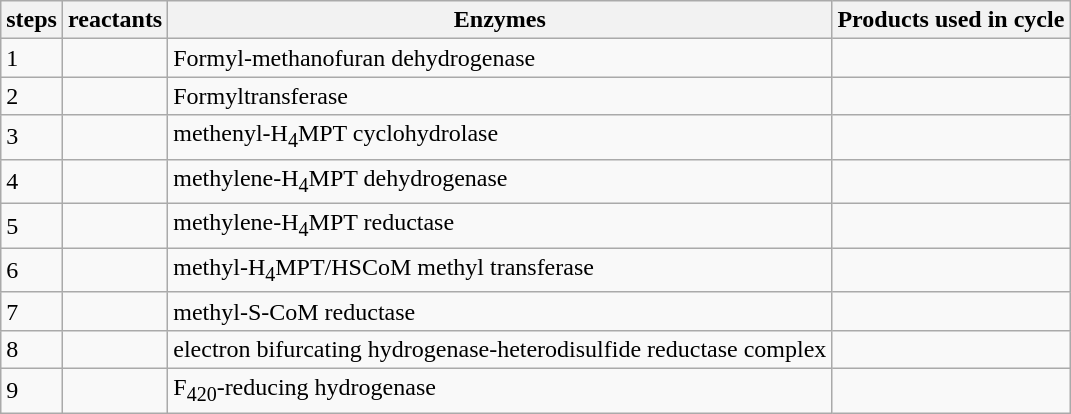<table class="wikitable">
<tr>
<th>steps</th>
<th>reactants</th>
<th>Enzymes</th>
<th>Products used in cycle</th>
</tr>
<tr>
<td>1</td>
<td></td>
<td>Formyl-methanofuran dehydrogenase</td>
<td></td>
</tr>
<tr>
<td>2</td>
<td></td>
<td>Formyltransferase</td>
<td></td>
</tr>
<tr>
<td>3</td>
<td></td>
<td>methenyl-H<sub>4</sub>MPT cyclohydrolase</td>
<td></td>
</tr>
<tr>
<td>4</td>
<td></td>
<td>methylene-H<sub>4</sub>MPT dehydrogenase</td>
<td></td>
</tr>
<tr>
<td>5</td>
<td></td>
<td>methylene-H<sub>4</sub>MPT reductase</td>
<td></td>
</tr>
<tr>
<td>6</td>
<td></td>
<td>methyl-H<sub>4</sub>MPT/HSCoM methyl transferase</td>
<td></td>
</tr>
<tr>
<td>7</td>
<td></td>
<td>methyl-S-CoM reductase</td>
<td></td>
</tr>
<tr>
<td>8</td>
<td></td>
<td>electron bifurcating hydrogenase-heterodisulfide reductase complex</td>
<td></td>
</tr>
<tr>
<td>9</td>
<td></td>
<td>F<sub>420</sub>-reducing hydrogenase</td>
<td></td>
</tr>
</table>
